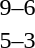<table style="text-align:center">
<tr>
<th width=200></th>
<th width=100></th>
<th width=200></th>
</tr>
<tr>
<td align=right><strong></strong></td>
<td>9–6</td>
<td align=left></td>
</tr>
<tr>
<td align=right><strong></strong></td>
<td>5–3</td>
<td align=left></td>
</tr>
</table>
